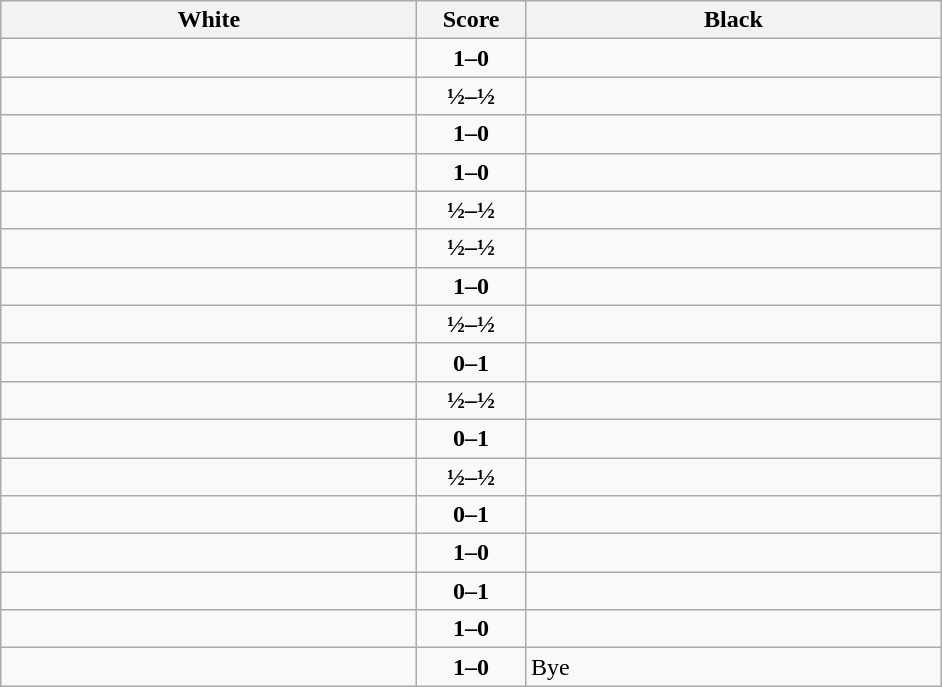<table class="wikitable" style="text-align: center;">
<tr>
<th align="right" width="270">White</th>
<th width="65">Score</th>
<th align="left" width="270">Black</th>
</tr>
<tr>
<td align=left><strong></strong></td>
<td align=center><strong>1–0</strong></td>
<td align=left></td>
</tr>
<tr>
<td align=left></td>
<td align=center><strong>½–½</strong></td>
<td align=left></td>
</tr>
<tr>
<td align=left><strong></strong></td>
<td align=center><strong>1–0</strong></td>
<td align=left></td>
</tr>
<tr>
<td align=left><strong></strong></td>
<td align=center><strong>1–0</strong></td>
<td align=left></td>
</tr>
<tr>
<td align=left></td>
<td align=center><strong>½–½</strong></td>
<td align=left></td>
</tr>
<tr>
<td align=left></td>
<td align=center><strong>½–½</strong></td>
<td align=left></td>
</tr>
<tr>
<td align=left><strong></strong></td>
<td align=center><strong>1–0</strong></td>
<td align=left></td>
</tr>
<tr>
<td align=left></td>
<td align=center><strong>½–½</strong></td>
<td align=left></td>
</tr>
<tr>
<td align=left></td>
<td align=center><strong>0–1</strong></td>
<td align=left><strong></strong></td>
</tr>
<tr>
<td align=left></td>
<td align=center><strong>½–½</strong></td>
<td align=left></td>
</tr>
<tr>
<td align=left></td>
<td align=center><strong>0–1</strong></td>
<td align=left><strong></strong></td>
</tr>
<tr>
<td align=left></td>
<td align=center><strong>½–½</strong></td>
<td align=left></td>
</tr>
<tr>
<td align=left></td>
<td align=center><strong>0–1</strong></td>
<td align=left><strong></strong></td>
</tr>
<tr>
<td align=left><strong></strong></td>
<td align=center><strong>1–0</strong></td>
<td align=left></td>
</tr>
<tr>
<td align=left></td>
<td align=center><strong>0–1</strong></td>
<td align=left><strong></strong></td>
</tr>
<tr>
<td align=left><strong></strong></td>
<td align=center><strong>1–0</strong></td>
<td align=left></td>
</tr>
<tr>
<td align=left><strong></strong></td>
<td align=center><strong>1–0</strong></td>
<td align=left>Bye</td>
</tr>
</table>
